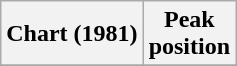<table class="wikitable sortable plainrowheaders" style="text-align:center">
<tr>
<th>Chart (1981)</th>
<th>Peak<br>position</th>
</tr>
<tr>
</tr>
</table>
